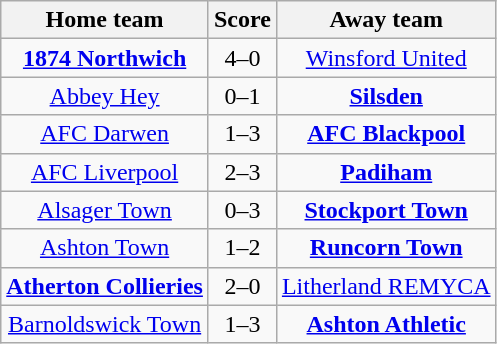<table class="wikitable" style="text-align: center">
<tr>
<th>Home team</th>
<th>Score</th>
<th>Away team</th>
</tr>
<tr>
<td><strong><a href='#'>1874 Northwich</a></strong></td>
<td>4–0</td>
<td><a href='#'>Winsford United</a></td>
</tr>
<tr>
<td><a href='#'>Abbey Hey</a></td>
<td>0–1</td>
<td><strong><a href='#'>Silsden</a></strong></td>
</tr>
<tr>
<td><a href='#'>AFC Darwen</a></td>
<td>1–3</td>
<td><strong><a href='#'>AFC Blackpool</a></strong></td>
</tr>
<tr>
<td><a href='#'>AFC Liverpool</a></td>
<td>2–3</td>
<td><strong><a href='#'>Padiham</a></strong></td>
</tr>
<tr>
<td><a href='#'>Alsager Town</a></td>
<td>0–3</td>
<td><strong><a href='#'>Stockport Town</a></strong></td>
</tr>
<tr>
<td><a href='#'>Ashton Town</a></td>
<td>1–2</td>
<td><strong><a href='#'>Runcorn Town</a></strong></td>
</tr>
<tr>
<td><strong><a href='#'>Atherton Collieries</a></strong></td>
<td>2–0</td>
<td><a href='#'>Litherland REMYCA</a></td>
</tr>
<tr>
<td><a href='#'>Barnoldswick Town</a></td>
<td>1–3</td>
<td><strong><a href='#'>Ashton Athletic</a></strong></td>
</tr>
</table>
